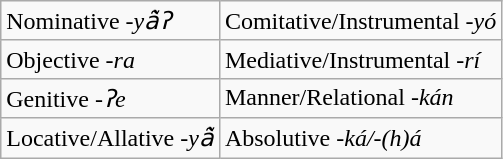<table class="wikitable">
<tr>
<td>Nominative <em>-yã̀ʔ</em></td>
<td>Comitative/Instrumental <em>-yó</em></td>
</tr>
<tr>
<td>Objective <em>-ra</em></td>
<td>Mediative/Instrumental <em>-rí</em></td>
</tr>
<tr>
<td>Genitive <em>-ʔe</em></td>
<td>Manner/Relational <em>-kán</em></td>
</tr>
<tr>
<td>Locative/Allative <em>-yã̀</em></td>
<td>Absolutive <em>-ká/-(h)á</em></td>
</tr>
</table>
